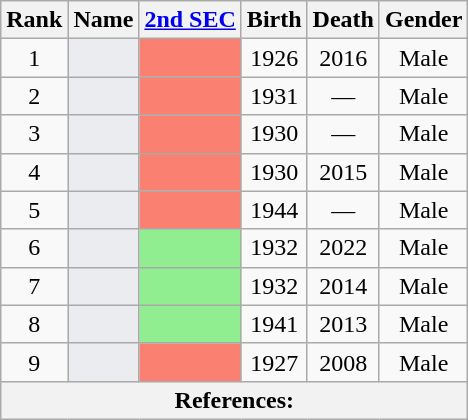<table class="wikitable sortable" style=text-align:center>
<tr>
<th>Rank</th>
<th>Name</th>
<th unsortable><a href='#'>2nd SEC</a></th>
<th>Birth</th>
<th>Death</th>
<th>Gender</th>
</tr>
<tr>
<td>1</td>
<td bgcolor = #EAECF0></td>
<td bgcolor = Salmon></td>
<td>1926</td>
<td>2016</td>
<td>Male</td>
</tr>
<tr>
<td>2</td>
<td bgcolor = #EAECF0></td>
<td bgcolor = Salmon></td>
<td>1931</td>
<td>—</td>
<td>Male</td>
</tr>
<tr>
<td>3</td>
<td bgcolor = #EAECF0></td>
<td bgcolor = Salmon></td>
<td>1930</td>
<td>—</td>
<td>Male</td>
</tr>
<tr>
<td>4</td>
<td bgcolor = #EAECF0></td>
<td bgcolor = Salmon></td>
<td>1930</td>
<td>2015</td>
<td>Male</td>
</tr>
<tr>
<td>5</td>
<td bgcolor = #EAECF0></td>
<td bgcolor = Salmon></td>
<td>1944</td>
<td>—</td>
<td>Male</td>
</tr>
<tr>
<td>6</td>
<td bgcolor = #EAECF0></td>
<td bgcolor = LightGreen></td>
<td>1932</td>
<td>2022</td>
<td>Male</td>
</tr>
<tr>
<td>7</td>
<td bgcolor = #EAECF0></td>
<td bgcolor = LightGreen></td>
<td>1932</td>
<td>2014</td>
<td>Male</td>
</tr>
<tr>
<td>8</td>
<td bgcolor = #EAECF0></td>
<td bgcolor = LightGreen></td>
<td>1941</td>
<td>2013</td>
<td>Male</td>
</tr>
<tr>
<td>9</td>
<td bgcolor = #EAECF0></td>
<td bgcolor = Salmon></td>
<td>1927</td>
<td>2008</td>
<td>Male</td>
</tr>
<tr class=sortbottom>
<th colspan = "7" align = left><strong>References:</strong><br></th>
</tr>
</table>
